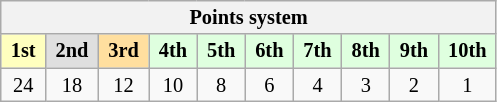<table class="wikitable" style="font-size: 85%; text-align: center">
<tr>
<th colspan=19>Points system</th>
</tr>
<tr>
<td style="background:#ffffbf;"> <strong>1st</strong> </td>
<td style="background:#dfdfdf;"> <strong>2nd</strong> </td>
<td style="background:#ffdf9f;"> <strong>3rd</strong> </td>
<td style="background:#dfffdf;"> <strong>4th</strong> </td>
<td style="background:#dfffdf;"> <strong>5th</strong> </td>
<td style="background:#dfffdf;"> <strong>6th</strong> </td>
<td style="background:#dfffdf;"> <strong>7th</strong> </td>
<td style="background:#dfffdf;"> <strong>8th</strong> </td>
<td style="background:#dfffdf;"> <strong>9th</strong> </td>
<td style="background:#dfffdf;"> <strong>10th</strong> </td>
</tr>
<tr>
<td>24</td>
<td>18</td>
<td>12</td>
<td>10</td>
<td>8</td>
<td>6</td>
<td>4</td>
<td>3</td>
<td>2</td>
<td>1</td>
</tr>
</table>
